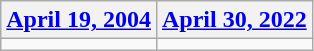<table class=wikitable>
<tr>
<th><a href='#'>April 19, 2004</a></th>
<th><a href='#'>April 30, 2022</a></th>
</tr>
<tr>
<td></td>
<td></td>
</tr>
</table>
